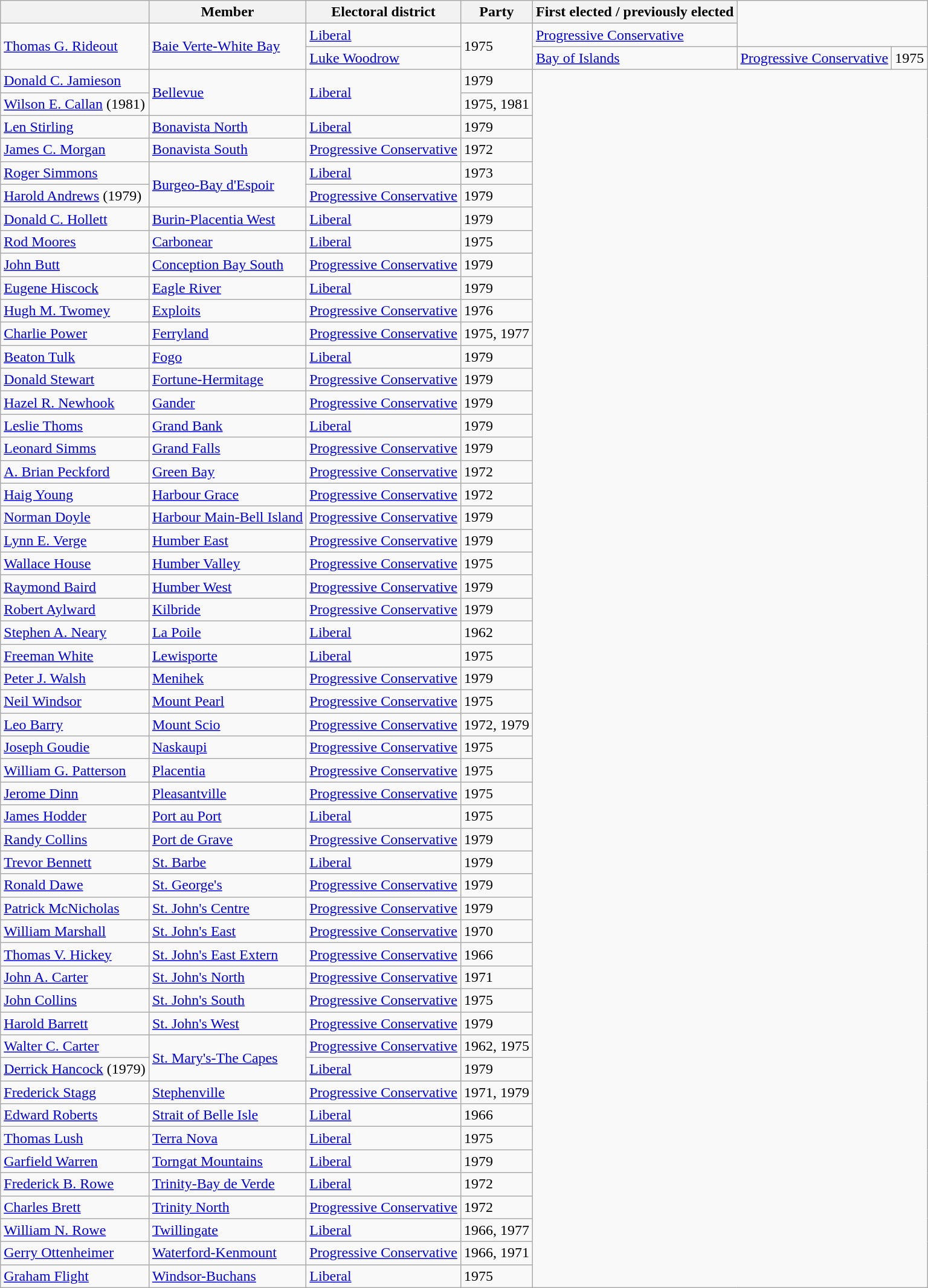<table class="wikitable sortable">
<tr>
<th></th>
<th>Member</th>
<th>Electoral district</th>
<th>Party</th>
<th>First elected / previously elected</th>
</tr>
<tr>
<td rowspan=2><a href='#'>Thomas G. Rideout</a></td>
<td rowspan=2><a href='#'>Baie Verte-White Bay</a></td>
<td><a href='#'>Liberal</a></td>
<td rowspan=2>1975<br></td>
<td><a href='#'>Progressive Conservative</a></td>
</tr>
<tr>
<td><a href='#'>Luke Woodrow</a></td>
<td><a href='#'>Bay of Islands</a></td>
<td><a href='#'>Progressive Conservative</a></td>
<td>1975</td>
</tr>
<tr>
<td><a href='#'>Donald C. Jamieson</a></td>
<td rowspan=2><a href='#'>Bellevue</a></td>
<td rowspan=2><a href='#'>Liberal</a></td>
<td>1979</td>
</tr>
<tr>
<td><a href='#'>Wilson E. Callan</a> (1981)</td>
<td>1975, 1981</td>
</tr>
<tr>
<td><a href='#'>Len Stirling</a></td>
<td><a href='#'>Bonavista North</a></td>
<td><a href='#'>Liberal</a></td>
<td>1979</td>
</tr>
<tr>
<td><a href='#'>James C. Morgan</a></td>
<td><a href='#'>Bonavista South</a></td>
<td><a href='#'>Progressive Conservative</a></td>
<td>1972</td>
</tr>
<tr>
<td><a href='#'>Roger Simmons</a></td>
<td rowspan=2><a href='#'>Burgeo-Bay d'Espoir</a></td>
<td><a href='#'>Liberal</a></td>
<td>1973</td>
</tr>
<tr>
<td><a href='#'>Harold Andrews</a> (1979)</td>
<td><a href='#'>Progressive Conservative</a></td>
<td>1979</td>
</tr>
<tr>
<td><a href='#'>Donald C. Hollett</a></td>
<td><a href='#'>Burin-Placentia West</a></td>
<td><a href='#'>Liberal</a></td>
<td>1979</td>
</tr>
<tr>
<td><a href='#'>Rod Moores</a></td>
<td><a href='#'>Carbonear</a></td>
<td><a href='#'>Liberal</a></td>
<td>1975</td>
</tr>
<tr>
<td><a href='#'>John Butt</a></td>
<td><a href='#'>Conception Bay South</a></td>
<td><a href='#'>Progressive Conservative</a></td>
<td>1979</td>
</tr>
<tr>
<td><a href='#'>Eugene Hiscock</a></td>
<td><a href='#'>Eagle River</a></td>
<td><a href='#'>Liberal</a></td>
<td>1979</td>
</tr>
<tr>
<td><a href='#'>Hugh M. Twomey</a></td>
<td><a href='#'>Exploits</a></td>
<td><a href='#'>Progressive Conservative</a></td>
<td>1976</td>
</tr>
<tr>
<td><a href='#'>Charlie Power</a></td>
<td><a href='#'>Ferryland</a></td>
<td><a href='#'>Progressive Conservative</a></td>
<td>1975, 1977</td>
</tr>
<tr>
<td><a href='#'>Beaton Tulk</a></td>
<td><a href='#'>Fogo</a></td>
<td><a href='#'>Liberal</a></td>
<td>1979</td>
</tr>
<tr>
<td><a href='#'>Donald Stewart</a></td>
<td><a href='#'>Fortune-Hermitage</a></td>
<td><a href='#'>Progressive Conservative</a></td>
<td>1979</td>
</tr>
<tr>
<td><a href='#'>Hazel R. Newhook</a></td>
<td><a href='#'>Gander</a></td>
<td><a href='#'>Progressive Conservative</a></td>
<td>1979</td>
</tr>
<tr>
<td><a href='#'>Leslie Thoms</a></td>
<td><a href='#'>Grand Bank</a></td>
<td><a href='#'>Liberal</a></td>
<td>1979</td>
</tr>
<tr>
<td><a href='#'>Leonard Simms</a></td>
<td><a href='#'>Grand Falls</a></td>
<td><a href='#'>Progressive Conservative</a></td>
<td>1979</td>
</tr>
<tr>
<td><a href='#'>A. Brian Peckford</a></td>
<td><a href='#'>Green Bay</a></td>
<td><a href='#'>Progressive Conservative</a></td>
<td>1972</td>
</tr>
<tr>
<td><a href='#'>Haig Young</a></td>
<td><a href='#'>Harbour Grace</a></td>
<td><a href='#'>Progressive Conservative</a></td>
<td>1972</td>
</tr>
<tr>
<td><a href='#'>Norman Doyle</a></td>
<td><a href='#'>Harbour Main-Bell Island</a></td>
<td><a href='#'>Progressive Conservative</a></td>
<td>1979</td>
</tr>
<tr>
<td><a href='#'>Lynn E. Verge</a></td>
<td><a href='#'>Humber East</a></td>
<td><a href='#'>Progressive Conservative</a></td>
<td>1979</td>
</tr>
<tr>
<td><a href='#'>Wallace House</a></td>
<td><a href='#'>Humber Valley</a></td>
<td><a href='#'>Progressive Conservative</a></td>
<td>1975</td>
</tr>
<tr>
<td><a href='#'>Raymond Baird</a></td>
<td><a href='#'>Humber West</a></td>
<td><a href='#'>Progressive Conservative</a></td>
<td>1979</td>
</tr>
<tr>
<td><a href='#'>Robert Aylward</a></td>
<td><a href='#'>Kilbride</a></td>
<td><a href='#'>Progressive Conservative</a></td>
<td>1979</td>
</tr>
<tr>
<td><a href='#'>Stephen A. Neary</a></td>
<td><a href='#'>La Poile</a></td>
<td><a href='#'>Liberal</a></td>
<td>1962</td>
</tr>
<tr>
<td><a href='#'>Freeman White</a></td>
<td><a href='#'>Lewisporte</a></td>
<td><a href='#'>Liberal</a></td>
<td>1975</td>
</tr>
<tr>
<td><a href='#'>Peter J. Walsh</a></td>
<td><a href='#'>Menihek</a></td>
<td><a href='#'>Progressive Conservative</a></td>
<td>1979</td>
</tr>
<tr>
<td><a href='#'>Neil Windsor</a></td>
<td><a href='#'>Mount Pearl</a></td>
<td><a href='#'>Progressive Conservative</a></td>
<td>1975</td>
</tr>
<tr>
<td><a href='#'>Leo Barry</a></td>
<td><a href='#'>Mount Scio</a></td>
<td><a href='#'>Progressive Conservative</a></td>
<td>1972, 1979</td>
</tr>
<tr>
<td><a href='#'>Joseph Goudie</a></td>
<td><a href='#'>Naskaupi</a></td>
<td><a href='#'>Progressive Conservative</a></td>
<td>1975</td>
</tr>
<tr>
<td><a href='#'>William G. Patterson</a></td>
<td><a href='#'>Placentia</a></td>
<td><a href='#'>Progressive Conservative</a></td>
<td>1975</td>
</tr>
<tr>
<td><a href='#'>Jerome Dinn</a></td>
<td><a href='#'>Pleasantville</a></td>
<td><a href='#'>Progressive Conservative</a></td>
<td>1975</td>
</tr>
<tr>
<td><a href='#'>James Hodder</a></td>
<td><a href='#'>Port au Port</a></td>
<td><a href='#'>Liberal</a></td>
<td>1975</td>
</tr>
<tr>
<td><a href='#'>Randy Collins</a></td>
<td><a href='#'>Port de Grave</a></td>
<td><a href='#'>Progressive Conservative</a></td>
<td>1979</td>
</tr>
<tr>
<td><a href='#'>Trevor Bennett</a></td>
<td><a href='#'>St. Barbe</a></td>
<td><a href='#'>Liberal</a></td>
<td>1979</td>
</tr>
<tr>
<td><a href='#'>Ronald Dawe</a></td>
<td><a href='#'>St. George's</a></td>
<td><a href='#'>Progressive Conservative</a></td>
<td>1979</td>
</tr>
<tr>
<td><a href='#'>Patrick McNicholas</a></td>
<td><a href='#'>St. John's Centre</a></td>
<td><a href='#'>Progressive Conservative</a></td>
<td>1979</td>
</tr>
<tr>
<td><a href='#'>William Marshall</a></td>
<td><a href='#'>St. John's East</a></td>
<td><a href='#'>Progressive Conservative</a></td>
<td>1970</td>
</tr>
<tr>
<td><a href='#'>Thomas V. Hickey</a></td>
<td><a href='#'>St. John's East Extern</a></td>
<td><a href='#'>Progressive Conservative</a></td>
<td>1966</td>
</tr>
<tr>
<td><a href='#'>John A. Carter</a></td>
<td><a href='#'>St. John's North</a></td>
<td><a href='#'>Progressive Conservative</a></td>
<td>1971</td>
</tr>
<tr>
<td><a href='#'>John Collins</a></td>
<td><a href='#'>St. John's South</a></td>
<td><a href='#'>Progressive Conservative</a></td>
<td>1975</td>
</tr>
<tr>
<td><a href='#'>Harold Barrett</a></td>
<td><a href='#'>St. John's West</a></td>
<td><a href='#'>Progressive Conservative</a></td>
<td>1979</td>
</tr>
<tr>
<td><a href='#'>Walter C. Carter</a></td>
<td rowspan=2><a href='#'>St. Mary's-The Capes</a></td>
<td><a href='#'>Progressive Conservative</a></td>
<td>1962, 1975</td>
</tr>
<tr>
<td><a href='#'>Derrick Hancock</a> (1979)</td>
<td><a href='#'>Liberal</a></td>
<td>1979</td>
</tr>
<tr>
<td><a href='#'>Frederick Stagg</a></td>
<td><a href='#'>Stephenville</a></td>
<td><a href='#'>Progressive Conservative</a></td>
<td>1971, 1979</td>
</tr>
<tr>
<td><a href='#'>Edward Roberts</a></td>
<td><a href='#'>Strait of Belle Isle</a></td>
<td><a href='#'>Liberal</a></td>
<td>1966</td>
</tr>
<tr>
<td><a href='#'>Thomas Lush</a></td>
<td><a href='#'>Terra Nova</a></td>
<td><a href='#'>Liberal</a></td>
<td>1975</td>
</tr>
<tr>
<td><a href='#'>Garfield Warren</a></td>
<td><a href='#'>Torngat Mountains</a></td>
<td><a href='#'>Liberal</a></td>
<td>1979</td>
</tr>
<tr>
<td><a href='#'>Frederick B. Rowe</a></td>
<td><a href='#'>Trinity-Bay de Verde</a></td>
<td><a href='#'>Liberal</a></td>
<td>1972</td>
</tr>
<tr>
<td><a href='#'>Charles Brett</a></td>
<td><a href='#'>Trinity North</a></td>
<td><a href='#'>Progressive Conservative</a></td>
<td>1972</td>
</tr>
<tr>
<td><a href='#'>William N. Rowe</a></td>
<td><a href='#'>Twillingate</a></td>
<td><a href='#'>Liberal</a></td>
<td>1966, 1977</td>
</tr>
<tr>
<td><a href='#'>Gerry Ottenheimer</a></td>
<td><a href='#'>Waterford-Kenmount</a></td>
<td><a href='#'>Progressive Conservative</a></td>
<td>1966, 1971</td>
</tr>
<tr>
<td><a href='#'>Graham Flight</a></td>
<td><a href='#'>Windsor-Buchans</a></td>
<td><a href='#'>Liberal</a></td>
<td>1975</td>
</tr>
</table>
